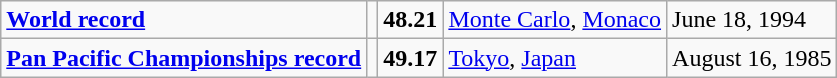<table class="wikitable">
<tr>
<td><strong><a href='#'>World record</a></strong></td>
<td></td>
<td><strong>48.21</strong></td>
<td><a href='#'>Monte Carlo</a>, <a href='#'>Monaco</a></td>
<td>June 18, 1994</td>
</tr>
<tr>
<td><strong><a href='#'>Pan Pacific Championships record</a></strong></td>
<td></td>
<td><strong>49.17</strong></td>
<td><a href='#'>Tokyo</a>, <a href='#'>Japan</a></td>
<td>August 16, 1985</td>
</tr>
</table>
